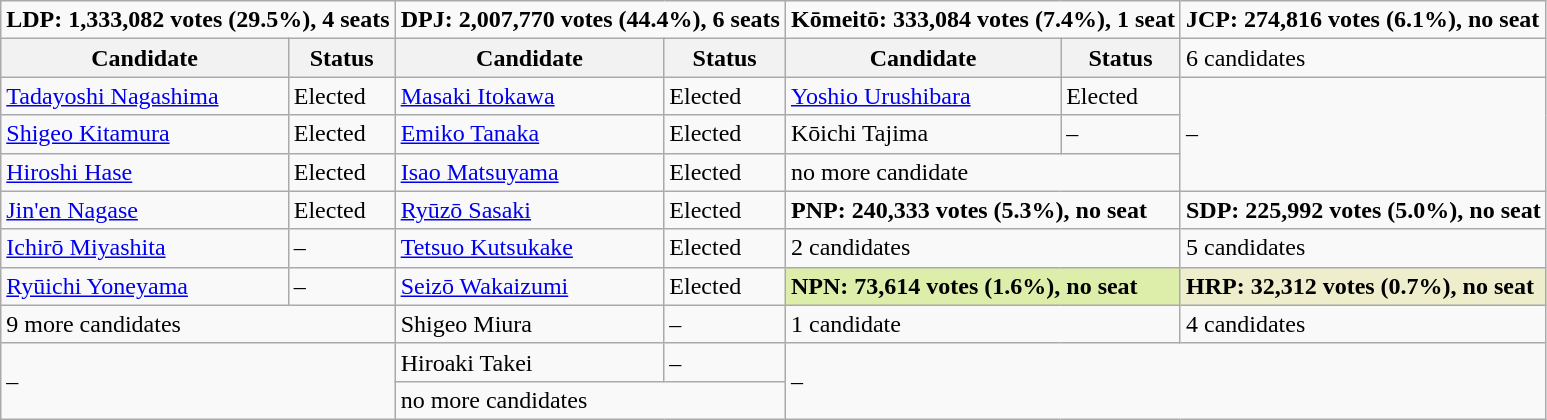<table class="wikitable">
<tr>
<td colspan="2" ><strong>LDP: 1,333,082 votes (29.5%), 4 seats</strong></td>
<td colspan="2" ><strong>DPJ: 2,007,770 votes (44.4%), 6 seats</strong></td>
<td colspan="2" ><strong>Kōmeitō: 333,084 votes (7.4%), 1 seat</strong></td>
<td colspan="2" ><strong>JCP: 274,816 votes (6.1%), no seat</strong></td>
</tr>
<tr>
<th>Candidate</th>
<th>Status</th>
<th>Candidate</th>
<th>Status</th>
<th>Candidate</th>
<th>Status</th>
<td colspan="2">6 candidates</td>
</tr>
<tr>
<td><a href='#'>Tadayoshi Nagashima</a></td>
<td>Elected</td>
<td><a href='#'>Masaki Itokawa</a></td>
<td>Elected</td>
<td><a href='#'>Yoshio Urushibara</a></td>
<td>Elected</td>
<td rowspan="3" colspan="2">–</td>
</tr>
<tr>
<td><a href='#'>Shigeo Kitamura</a></td>
<td>Elected</td>
<td><a href='#'>Emiko Tanaka</a></td>
<td>Elected</td>
<td>Kōichi Tajima</td>
<td>–</td>
</tr>
<tr>
<td><a href='#'>Hiroshi Hase</a></td>
<td>Elected</td>
<td><a href='#'>Isao Matsuyama</a></td>
<td>Elected</td>
<td colspan="2">no more candidate</td>
</tr>
<tr>
<td><a href='#'>Jin'en Nagase</a></td>
<td>Elected</td>
<td><a href='#'>Ryūzō Sasaki</a></td>
<td>Elected</td>
<td colspan="2" ><strong>PNP: 240,333 votes (5.3%), no seat</strong></td>
<td colspan="2" ><strong>SDP: 225,992 votes (5.0%), no seat</strong></td>
</tr>
<tr>
<td><a href='#'>Ichirō Miyashita</a></td>
<td>–</td>
<td><a href='#'>Tetsuo Kutsukake</a></td>
<td>Elected</td>
<td colspan="2">2 candidates</td>
<td colspan="2">5 candidates</td>
</tr>
<tr>
<td><a href='#'>Ryūichi Yoneyama</a></td>
<td>–</td>
<td><a href='#'>Seizō Wakaizumi</a></td>
<td>Elected</td>
<td colspan="2" style="background:#dea;"><strong>NPN: 73,614 votes (1.6%), no seat</strong></td>
<td colspan="2" style="background:#eec;"><strong>HRP: 32,312 votes (0.7%), no seat</strong></td>
</tr>
<tr>
<td colspan="2">9 more candidates</td>
<td>Shigeo Miura</td>
<td>–</td>
<td colspan="2">1 candidate</td>
<td colspan="2">4 candidates</td>
</tr>
<tr>
<td rowspan="2" colspan="2">–</td>
<td>Hiroaki Takei</td>
<td>–</td>
<td rowspan="2" colspan="4">–</td>
</tr>
<tr>
<td colspan="2">no more candidates</td>
</tr>
</table>
